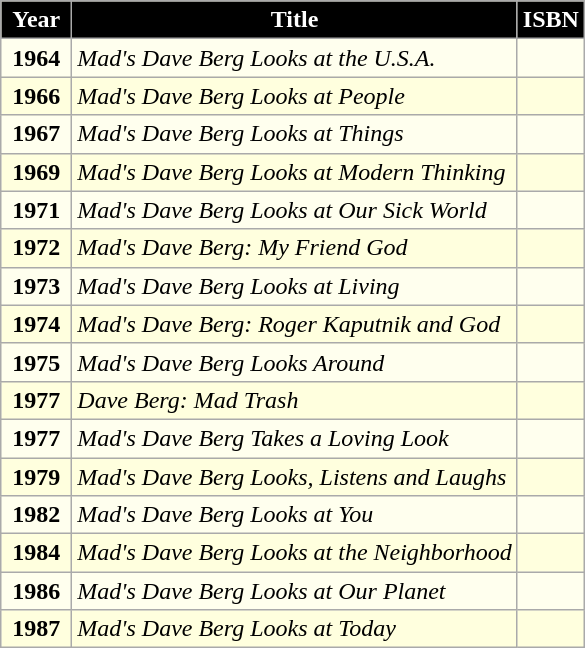<table class="wikitable" style="background:#FFFFEE">
<tr>
<th style="background:#000000; color:white; width:40px">Year</th>
<th style="background:#000000; color:white">Title</th>
<th style="background:#000000; color:white">ISBN</th>
</tr>
<tr>
<td align="center"><strong>1964</strong></td>
<td><em>Mad's Dave Berg Looks at the U.S.A.</em></td>
<td></td>
</tr>
<tr bgcolor="FFFFDE">
<td align="center"><strong>1966</strong></td>
<td><em>Mad's Dave Berg Looks at People</em></td>
<td></td>
</tr>
<tr>
<td align="center"><strong>1967</strong></td>
<td><em>Mad's Dave Berg Looks at Things</em></td>
<td></td>
</tr>
<tr bgcolor="FFFFDE">
<td align="center"><strong>1969</strong></td>
<td><em>Mad's Dave Berg Looks at Modern Thinking</em></td>
<td></td>
</tr>
<tr>
<td align="center"><strong>1971</strong></td>
<td><em>Mad's Dave Berg Looks at Our Sick World</em></td>
<td></td>
</tr>
<tr bgcolor="FFFFDE">
<td align="center"><strong>1972</strong></td>
<td><em>Mad's Dave Berg: My Friend God</em></td>
<td></td>
</tr>
<tr>
<td align="center"><strong>1973</strong></td>
<td><em>Mad's Dave Berg Looks at Living</em></td>
<td></td>
</tr>
<tr bgcolor="FFFFDE">
<td align="center"><strong>1974</strong></td>
<td><em>Mad's Dave Berg: Roger Kaputnik and God</em></td>
<td></td>
</tr>
<tr>
<td align="center"><strong>1975</strong></td>
<td><em>Mad's Dave Berg Looks Around</em></td>
<td></td>
</tr>
<tr bgcolor="FFFFDE">
<td align="center"><strong>1977</strong></td>
<td><em>Dave Berg: Mad Trash</em></td>
<td></td>
</tr>
<tr>
<td align="center"><strong>1977</strong></td>
<td><em>Mad's Dave Berg Takes a Loving Look</em></td>
<td></td>
</tr>
<tr bgcolor="FFFFDE">
<td align="center"><strong>1979</strong></td>
<td><em>Mad's Dave Berg Looks, Listens and Laughs</em></td>
<td></td>
</tr>
<tr>
<td align="center"><strong>1982</strong></td>
<td><em>Mad's Dave Berg Looks at You</em></td>
<td></td>
</tr>
<tr bgcolor="FFFFDE">
<td align="center"><strong>1984</strong></td>
<td><em>Mad's Dave Berg Looks at the Neighborhood</em></td>
<td></td>
</tr>
<tr>
<td align="center"><strong>1986</strong></td>
<td><em>Mad's Dave Berg Looks at Our Planet</em></td>
<td></td>
</tr>
<tr bgcolor="FFFFDE">
<td align="center"><strong>1987</strong></td>
<td><em>Mad's Dave Berg Looks at Today</em></td>
<td></td>
</tr>
</table>
